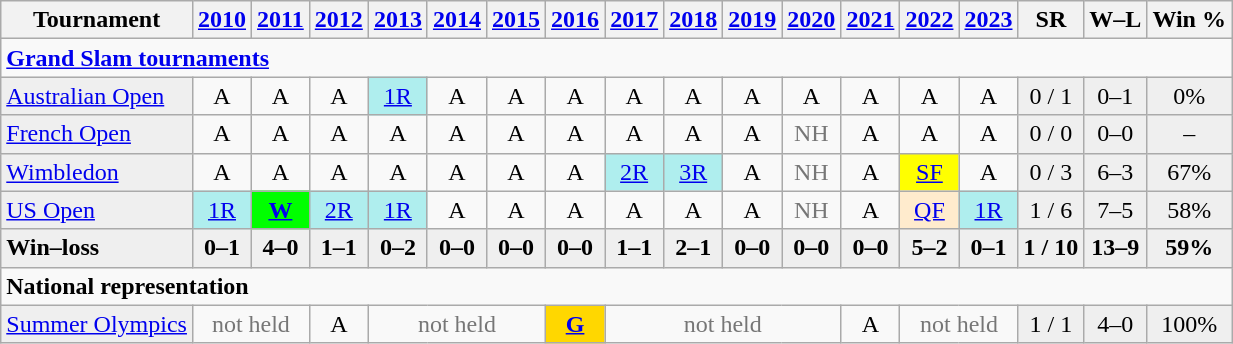<table class="wikitable nowrap" style=text-align:center;>
<tr>
<th>Tournament</th>
<th><a href='#'>2010</a></th>
<th><a href='#'>2011</a></th>
<th><a href='#'>2012</a></th>
<th><a href='#'>2013</a></th>
<th><a href='#'>2014</a></th>
<th><a href='#'>2015</a></th>
<th><a href='#'>2016</a></th>
<th><a href='#'>2017</a></th>
<th><a href='#'>2018</a></th>
<th><a href='#'>2019</a></th>
<th><a href='#'>2020</a></th>
<th><a href='#'>2021</a></th>
<th><a href='#'>2022</a></th>
<th><a href='#'>2023</a></th>
<th>SR</th>
<th>W–L</th>
<th>Win %</th>
</tr>
<tr>
<td colspan="18" style="text-align:left"><strong><a href='#'>Grand Slam tournaments</a></strong></td>
</tr>
<tr>
<td style=background:#efefef;text-align:left><a href='#'>Australian Open</a></td>
<td>A</td>
<td>A</td>
<td>A</td>
<td style=background:#afeeee><a href='#'>1R</a></td>
<td>A</td>
<td>A</td>
<td>A</td>
<td>A</td>
<td>A</td>
<td>A</td>
<td>A</td>
<td>A</td>
<td>A</td>
<td>A</td>
<td style="background:#efefef">0 / 1</td>
<td style=background:#efefef>0–1</td>
<td style=background:#efefef>0%</td>
</tr>
<tr>
<td style=background:#efefef;text-align:left><a href='#'>French Open</a></td>
<td>A</td>
<td>A</td>
<td>A</td>
<td>A</td>
<td>A</td>
<td>A</td>
<td>A</td>
<td>A</td>
<td>A</td>
<td>A</td>
<td style=color:#767676>NH</td>
<td>A</td>
<td>A</td>
<td>A</td>
<td style="background:#efefef">0 / 0</td>
<td style=background:#efefef>0–0</td>
<td style=background:#efefef>–</td>
</tr>
<tr>
<td style=background:#efefef;text-align:left><a href='#'>Wimbledon</a></td>
<td>A</td>
<td>A</td>
<td>A</td>
<td>A</td>
<td>A</td>
<td>A</td>
<td>A</td>
<td style=background:#afeeee><a href='#'>2R</a></td>
<td style=background:#afeeee><a href='#'>3R</a></td>
<td>A</td>
<td style=color:#767676>NH</td>
<td>A</td>
<td style=background:yellow><a href='#'>SF</a></td>
<td>A</td>
<td style="background:#efefef">0 / 3</td>
<td style=background:#efefef>6–3</td>
<td style=background:#efefef>67%</td>
</tr>
<tr>
<td style=background:#efefef;text-align:left><a href='#'>US Open</a></td>
<td style=background:#afeeee><a href='#'>1R</a></td>
<td style=background:lime><a href='#'><strong>W</strong></a></td>
<td style=background:#afeeee><a href='#'>2R</a></td>
<td style=background:#afeeee><a href='#'>1R</a></td>
<td>A</td>
<td>A</td>
<td>A</td>
<td>A</td>
<td>A</td>
<td>A</td>
<td style=color:#767676>NH</td>
<td>A</td>
<td style=background:#ffebcd><a href='#'>QF</a></td>
<td style=background:#afeeee><a href='#'>1R</a></td>
<td style="background:#efefef">1 / 6</td>
<td style=background:#efefef>7–5</td>
<td style=background:#efefef>58%</td>
</tr>
<tr style=font-weight:bold;background:#efefef>
<td style=text-align:left>Win–loss</td>
<td>0–1</td>
<td>4–0</td>
<td>1–1</td>
<td>0–2</td>
<td>0–0</td>
<td>0–0</td>
<td>0–0</td>
<td>1–1</td>
<td>2–1</td>
<td>0–0</td>
<td>0–0</td>
<td>0–0</td>
<td>5–2</td>
<td>0–1</td>
<td>1 / 10</td>
<td>13–9</td>
<td>59%</td>
</tr>
<tr>
<td colspan="18" style="text-align:left"><strong>National representation</strong></td>
</tr>
<tr>
<td style=background:#efefef;text-align:left><a href='#'>Summer Olympics</a></td>
<td colspan=2 style=color:#767676>not held</td>
<td>A</td>
<td colspan=3 style=color:#767676>not held</td>
<td bgcolor=Gold><a href='#'><strong>G</strong></a></td>
<td colspan=4 style=color:#767676>not held</td>
<td>A</td>
<td colspan=2 style=color:#767676>not held</td>
<td style="background:#efefef">1 / 1</td>
<td style=background:#efefef>4–0</td>
<td style=background:#efefef>100%</td>
</tr>
</table>
